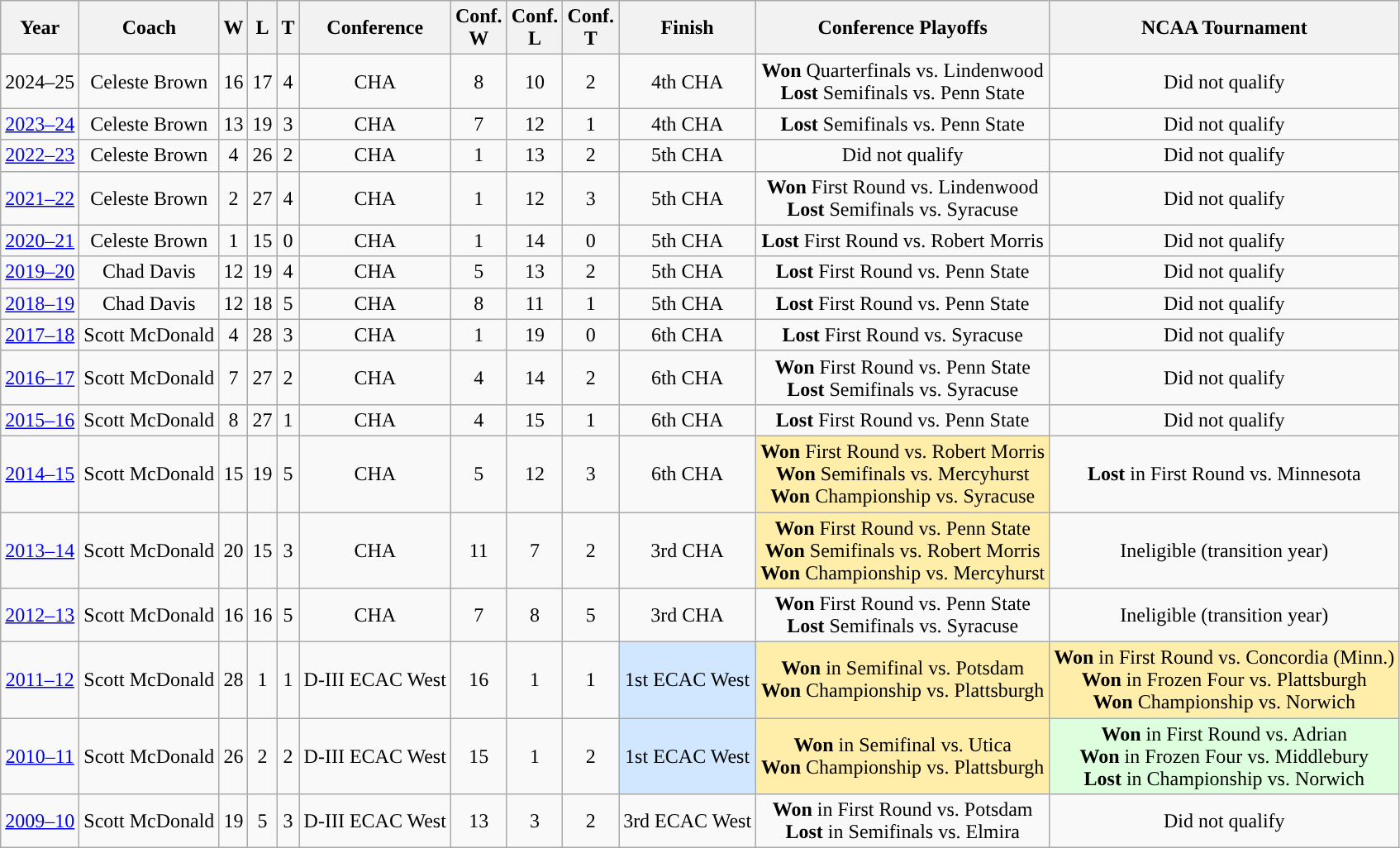<table class="wikitable" style="text-align:center;">
<tr align="center">
<th>Year</th>
<th>Coach</th>
<th>W</th>
<th>L</th>
<th>T</th>
<th>Conference</th>
<th>Conf.<br>W</th>
<th>Conf.<br>L</th>
<th>Conf.<br>T</th>
<th>Finish</th>
<th>Conference Playoffs</th>
<th>NCAA Tournament</th>
</tr>
<tr>
<td>2024–25</td>
<td>Celeste Brown</td>
<td>16</td>
<td>17</td>
<td>4</td>
<td>CHA</td>
<td>8</td>
<td>10</td>
<td>2</td>
<td>4th CHA</td>
<td><strong>Won</strong> Quarterfinals vs. Lindenwood  <br> <strong>Lost</strong> Semifinals vs. Penn State </td>
<td>Did not qualify</td>
</tr>
<tr bgcolor="">
<td><a href='#'>2023–24</a></td>
<td>Celeste Brown</td>
<td>13</td>
<td>19</td>
<td>3</td>
<td>CHA</td>
<td>7</td>
<td>12</td>
<td>1</td>
<td>4th CHA</td>
<td><strong>Lost</strong> Semifinals vs. Penn State </td>
<td>Did not qualify</td>
</tr>
<tr bgcolor="">
<td><a href='#'>2022–23</a></td>
<td>Celeste Brown</td>
<td>4</td>
<td>26</td>
<td>2</td>
<td>CHA</td>
<td>1</td>
<td>13</td>
<td>2</td>
<td>5th CHA</td>
<td>Did not qualify</td>
<td>Did not qualify</td>
</tr>
<tr bgcolor="">
<td><a href='#'>2021–22</a></td>
<td>Celeste Brown</td>
<td>2</td>
<td>27</td>
<td>4</td>
<td>CHA</td>
<td>1</td>
<td>12</td>
<td>3</td>
<td>5th CHA</td>
<td><strong>Won</strong> First Round vs. Lindenwood  <br> <strong>Lost</strong> Semifinals vs. Syracuse </td>
<td>Did not qualify</td>
</tr>
<tr bgcolor="">
<td><a href='#'>2020–21</a></td>
<td>Celeste Brown</td>
<td>1</td>
<td>15</td>
<td>0</td>
<td>CHA</td>
<td>1</td>
<td>14</td>
<td>0</td>
<td>5th CHA</td>
<td><strong>Lost</strong> First Round vs. Robert Morris </td>
<td>Did not qualify</td>
</tr>
<tr bgcolor="">
<td><a href='#'>2019–20</a></td>
<td>Chad Davis</td>
<td>12</td>
<td>19</td>
<td>4</td>
<td>CHA</td>
<td>5</td>
<td>13</td>
<td>2</td>
<td>5th CHA</td>
<td><strong>Lost</strong> First Round vs. Penn State </td>
<td>Did not qualify</td>
</tr>
<tr bgcolor="">
<td><a href='#'>2018–19</a></td>
<td>Chad Davis</td>
<td>12</td>
<td>18</td>
<td>5</td>
<td>CHA</td>
<td>8</td>
<td>11</td>
<td>1</td>
<td>5th CHA</td>
<td><strong>Lost</strong> First Round vs. Penn State </td>
<td>Did not qualify</td>
</tr>
<tr bgcolor="">
<td><a href='#'>2017–18</a></td>
<td>Scott McDonald</td>
<td>4</td>
<td>28</td>
<td>3</td>
<td>CHA</td>
<td>1</td>
<td>19</td>
<td>0</td>
<td>6th CHA</td>
<td><strong>Lost</strong> First Round vs. Syracuse </td>
<td>Did not qualify</td>
</tr>
<tr bgcolor="">
<td><a href='#'>2016–17</a></td>
<td>Scott McDonald</td>
<td>7</td>
<td>27</td>
<td>2</td>
<td>CHA</td>
<td>4</td>
<td>14</td>
<td>2</td>
<td>6th CHA</td>
<td><strong>Won</strong> First Round vs. Penn State  <br> <strong>Lost</strong> Semifinals vs. Syracuse </td>
<td>Did not qualify</td>
</tr>
<tr bgcolor="">
<td><a href='#'>2015–16</a></td>
<td>Scott McDonald</td>
<td>8</td>
<td>27</td>
<td>1</td>
<td>CHA</td>
<td>4</td>
<td>15</td>
<td>1</td>
<td>6th CHA</td>
<td><strong>Lost</strong> First Round vs. Penn State </td>
<td>Did not qualify</td>
</tr>
<tr bgcolor="">
<td><a href='#'>2014–15</a></td>
<td>Scott McDonald</td>
<td>15</td>
<td>19</td>
<td>5</td>
<td>CHA</td>
<td>5</td>
<td>12</td>
<td>3</td>
<td>6th CHA</td>
<td style="background: #ffeeaa;"><strong>Won</strong> First Round vs. Robert Morris  <br> <strong>Won</strong> Semifinals vs. Mercyhurst  <br> <strong>Won</strong> Championship vs. Syracuse </td>
<td><strong>Lost</strong> in First Round vs. Minnesota </td>
</tr>
<tr bgcolor="">
<td><a href='#'>2013–14</a></td>
<td>Scott McDonald</td>
<td>20</td>
<td>15</td>
<td>3</td>
<td>CHA</td>
<td>11</td>
<td>7</td>
<td>2</td>
<td>3rd CHA</td>
<td style="background: #ffeeaa;"><strong>Won</strong> First Round vs. Penn State  <br>  <strong>Won</strong> Semifinals vs. Robert Morris  <br> <strong>Won</strong> Championship vs. Mercyhurst </td>
<td>Ineligible (transition year)</td>
</tr>
<tr bgcolor="">
<td><a href='#'>2012–13</a></td>
<td>Scott McDonald</td>
<td>16</td>
<td>16</td>
<td>5</td>
<td>CHA</td>
<td>7</td>
<td>8</td>
<td>5</td>
<td>3rd CHA</td>
<td><strong>Won</strong> First Round vs. Penn State  <br> <strong>Lost</strong> Semifinals vs. Syracuse </td>
<td>Ineligible (transition year)</td>
</tr>
<tr bgcolor="">
<td><a href='#'>2011–12</a></td>
<td>Scott McDonald</td>
<td>28</td>
<td>1</td>
<td>1</td>
<td>D-III ECAC West</td>
<td>16</td>
<td>1</td>
<td>1</td>
<td style="background: #d0e7ff;">1st ECAC West</td>
<td style="background: #ffeeaa;"><strong>Won</strong> in Semifinal vs. Potsdam  <br> <strong>Won</strong> Championship vs. Plattsburgh </td>
<td style="background: #ffeeaa;"><strong>Won</strong> in First Round vs. Concordia (Minn.)  <br> <strong>Won</strong> in Frozen Four vs. Plattsburgh  <br> <strong>Won</strong> Championship vs. Norwich </td>
</tr>
<tr bgcolor="">
<td><a href='#'>2010–11</a></td>
<td>Scott McDonald</td>
<td>26</td>
<td>2</td>
<td>2</td>
<td>D-III ECAC West</td>
<td>15</td>
<td>1</td>
<td>2</td>
<td style="background: #d0e7ff;">1st ECAC West</td>
<td style="background: #ffeeaa;"><strong>Won</strong> in Semifinal vs. Utica  <br> <strong>Won</strong> Championship vs. Plattsburgh </td>
<td style="background: #ddffdd;"><strong>Won</strong> in First Round vs. Adrian  <br> <strong>Won</strong> in Frozen Four vs. Middlebury  <br> <strong>Lost</strong> in Championship vs. Norwich </td>
</tr>
<tr bgcolor="">
<td><a href='#'>2009–10</a></td>
<td>Scott McDonald</td>
<td>19</td>
<td>5</td>
<td>3</td>
<td>D-III ECAC West</td>
<td>13</td>
<td>3</td>
<td>2</td>
<td>3rd ECAC West</td>
<td><strong>Won</strong> in First Round vs. Potsdam  <br> <strong>Lost</strong> in Semifinals vs. Elmira </td>
<td>Did not qualify</td>
</tr>
</table>
